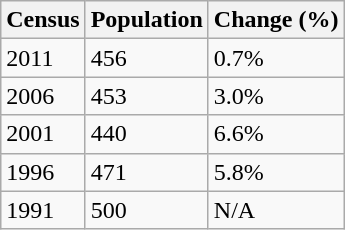<table class="wikitable">
<tr>
<th>Census</th>
<th>Population</th>
<th>Change (%)</th>
</tr>
<tr>
<td>2011</td>
<td>456</td>
<td> 0.7%</td>
</tr>
<tr>
<td>2006</td>
<td>453</td>
<td> 3.0%</td>
</tr>
<tr>
<td>2001</td>
<td>440</td>
<td> 6.6%</td>
</tr>
<tr>
<td>1996</td>
<td>471</td>
<td> 5.8%</td>
</tr>
<tr>
<td>1991</td>
<td>500</td>
<td>N/A</td>
</tr>
</table>
